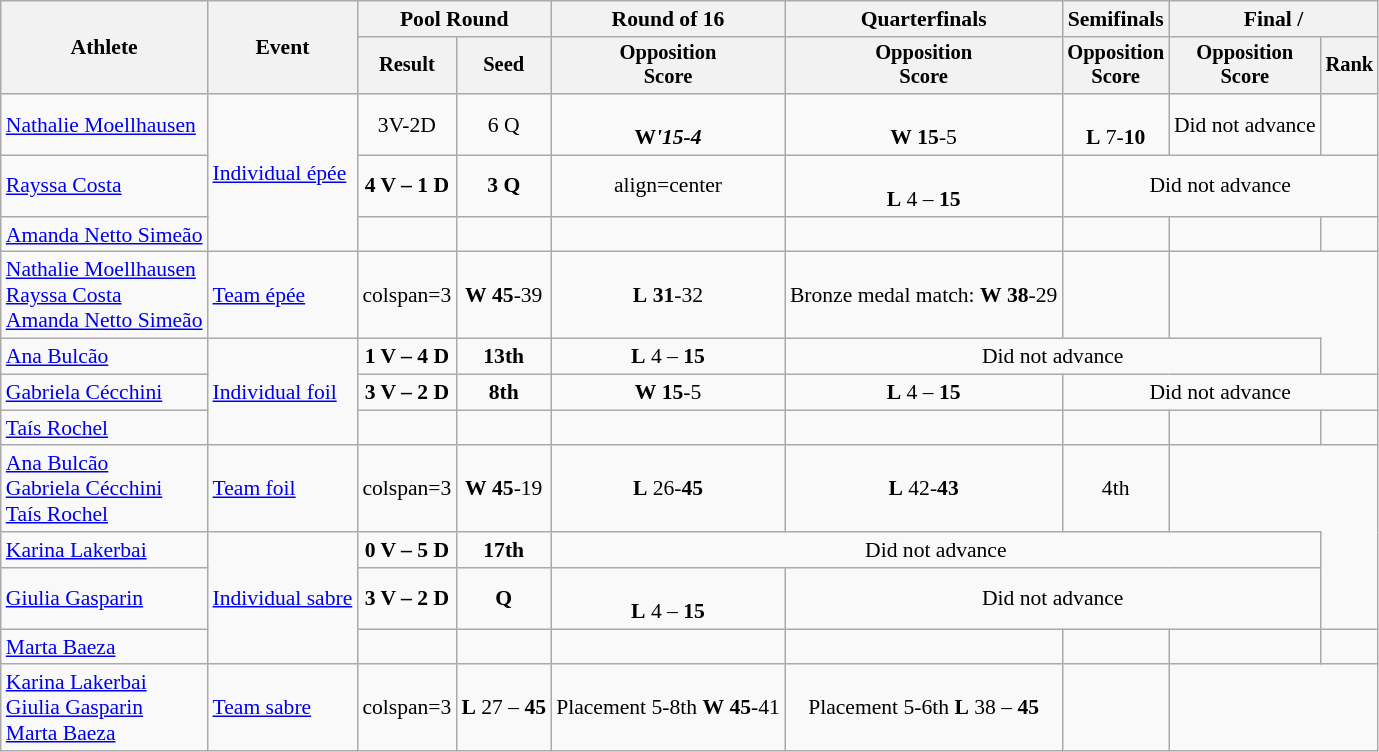<table class=wikitable style="font-size:90%">
<tr>
<th rowspan="2">Athlete</th>
<th rowspan="2">Event</th>
<th colspan=2>Pool Round</th>
<th>Round of 16</th>
<th>Quarterfinals</th>
<th>Semifinals</th>
<th colspan=2>Final / </th>
</tr>
<tr style="font-size:95%">
<th>Result</th>
<th>Seed</th>
<th>Opposition<br>Score</th>
<th>Opposition<br>Score</th>
<th>Opposition<br>Score</th>
<th>Opposition<br>Score</th>
<th>Rank</th>
</tr>
<tr align=center>
<td align=left><a href='#'>Nathalie Moellhausen</a></td>
<td align=left rowspan=3><a href='#'>Individual épée</a></td>
<td>3V-2D</td>
<td>6 Q</td>
<td><br><strong>W<strong><em>'15</strong>-4</td>
<td><br><strong>W</strong> <strong>15</strong>-5</td>
<td><br> <strong>L</strong> 7-<strong>10</strong></td>
<td>Did not advance</td>
<td></td>
</tr>
<tr align=center>
<td align=left><a href='#'>Rayssa Costa</a></td>
<td align=center><strong>4 V – 1 D</strong></td>
<td align=center><strong>3 Q</strong></td>
<td>align=center</td>
<td><br><strong>L</strong> 4 – <strong>15</strong></td>
<td align=center colspan=3>Did not advance</td>
</tr>
<tr align=center>
<td align=left><a href='#'>Amanda Netto Simeão</a></td>
<td></td>
<td></td>
<td></td>
<td></td>
<td></td>
<td></td>
<td></td>
</tr>
<tr align=center>
<td align=left><a href='#'>Nathalie Moellhausen</a><br><a href='#'>Rayssa Costa</a><br><a href='#'>Amanda Netto Simeão</a></td>
<td align=left><a href='#'>Team épée</a></td>
<td>colspan=3 </td>
<td> <strong>W</strong> <strong>45</strong>-39</td>
<td><strong>L</strong> <strong>31</strong>-32</td>
<td>Bronze medal match: <strong>W</strong> <strong>38</strong>-29</td>
<td></td>
</tr>
<tr align=center>
<td align=left><a href='#'>Ana Bulcão</a></td>
<td align=left rowspan=3><a href='#'>Individual foil</a></td>
<td align=center><strong>1 V – 4 D</strong></td>
<td align=center><strong>13th</strong></td>
<td><strong>L</strong> 4 – <strong>15</strong></td>
<td align=center colspan=3>Did not advance</td>
</tr>
<tr align=center>
<td align=left><a href='#'>Gabriela Cécchini</a></td>
<td align=center><strong>3 V – 2 D</strong></td>
<td align=center><strong>8th</strong></td>
<td><strong>W</strong> <strong>15</strong>-5</td>
<td><strong>L</strong> 4 – <strong>15</strong></td>
<td align=center colspan=3>Did not advance</td>
</tr>
<tr align=center>
<td align=left><a href='#'>Taís Rochel</a></td>
<td></td>
<td></td>
<td></td>
<td></td>
<td></td>
<td></td>
<td></td>
</tr>
<tr align=center>
<td align=left><a href='#'>Ana Bulcão</a><br><a href='#'>Gabriela Cécchini</a><br><a href='#'>Taís Rochel</a></td>
<td align=left><a href='#'>Team foil</a></td>
<td>colspan=3 </td>
<td> <strong>W</strong> <strong>45</strong>-19</td>
<td> <strong>L</strong> 26-<strong>45</strong></td>
<td> <strong>L</strong> 42-<strong>43</strong></td>
<td>4th</td>
</tr>
<tr align=center>
<td align=left><a href='#'>Karina Lakerbai</a></td>
<td align=left rowspan=3><a href='#'>Individual sabre</a></td>
<td align=center><strong>0 V – 5 D</strong></td>
<td align=center><strong>17th</strong></td>
<td align=center colspan=4>Did not advance</td>
</tr>
<tr align=center>
<td align=left><a href='#'>Giulia Gasparin</a></td>
<td align=center><strong>3 V – 2 D</strong></td>
<td align=center><strong>Q</strong></td>
<td align=center><br><strong>L</strong> 4 – <strong>15</strong></td>
<td align=center colspan=3>Did not advance</td>
</tr>
<tr align=center>
<td align=left><a href='#'>Marta Baeza</a></td>
<td></td>
<td></td>
<td></td>
<td></td>
<td></td>
<td></td>
<td></td>
</tr>
<tr align=center>
<td align=left><a href='#'>Karina Lakerbai</a><br><a href='#'>Giulia Gasparin</a><br><a href='#'>Marta Baeza</a></td>
<td align=left><a href='#'>Team sabre</a></td>
<td>colspan=3 </td>
<td> <strong>L</strong> 27 – <strong>45</strong></td>
<td>Placement 5-8th  <strong>W</strong> <strong>45</strong>-41</td>
<td>Placement 5-6th  <strong>L</strong> 38 – <strong>45</strong></td>
<td></td>
</tr>
</table>
